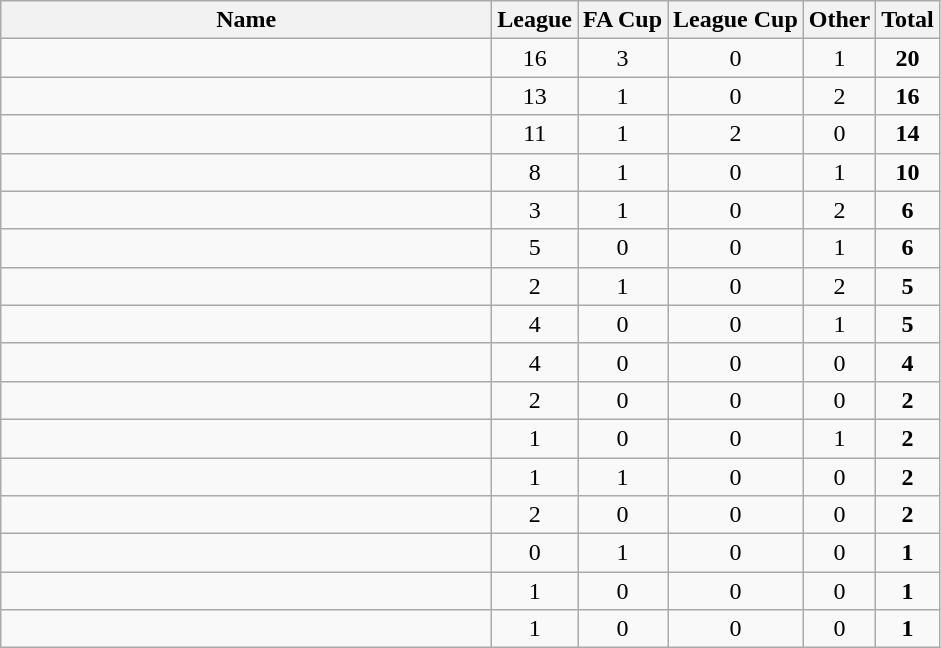<table class="wikitable sortable" style="text-align: center;">
<tr>
<th style="width:20em">Name</th>
<th>League</th>
<th>FA Cup</th>
<th>League Cup</th>
<th>Other</th>
<th>Total</th>
</tr>
<tr>
<td align="left"></td>
<td>16</td>
<td>3</td>
<td>0</td>
<td>1</td>
<td><strong>20</strong></td>
</tr>
<tr>
<td align="left"></td>
<td>13</td>
<td>1</td>
<td>0</td>
<td>2</td>
<td><strong>16</strong></td>
</tr>
<tr>
<td align="left"></td>
<td>11</td>
<td>1</td>
<td>2</td>
<td>0</td>
<td><strong>14</strong></td>
</tr>
<tr>
<td align="left"></td>
<td>8</td>
<td>1</td>
<td>0</td>
<td>1</td>
<td><strong>10</strong></td>
</tr>
<tr>
<td align="left"></td>
<td>3</td>
<td>1</td>
<td>0</td>
<td>2</td>
<td><strong>6</strong></td>
</tr>
<tr>
<td align="left"></td>
<td>5</td>
<td>0</td>
<td>0</td>
<td>1</td>
<td><strong>6</strong></td>
</tr>
<tr>
<td align="left"></td>
<td>2</td>
<td>1</td>
<td>0</td>
<td>2</td>
<td><strong>5</strong></td>
</tr>
<tr>
<td align="left"></td>
<td>4</td>
<td>0</td>
<td>0</td>
<td>1</td>
<td><strong>5</strong></td>
</tr>
<tr>
<td align="left"></td>
<td>4</td>
<td>0</td>
<td>0</td>
<td>0</td>
<td><strong>4</strong></td>
</tr>
<tr>
<td align="left"></td>
<td>2</td>
<td>0</td>
<td>0</td>
<td>0</td>
<td><strong>2</strong></td>
</tr>
<tr>
<td align="left"></td>
<td>1</td>
<td>0</td>
<td>0</td>
<td>1</td>
<td><strong>2</strong></td>
</tr>
<tr>
<td align="left"></td>
<td>1</td>
<td>1</td>
<td>0</td>
<td>0</td>
<td><strong>2</strong></td>
</tr>
<tr>
<td align="left"></td>
<td>2</td>
<td>0</td>
<td>0</td>
<td>0</td>
<td><strong>2</strong></td>
</tr>
<tr>
<td align="left"></td>
<td>0</td>
<td>1</td>
<td>0</td>
<td>0</td>
<td><strong>1</strong></td>
</tr>
<tr>
<td align="left"></td>
<td>1</td>
<td>0</td>
<td>0</td>
<td>0</td>
<td><strong>1</strong></td>
</tr>
<tr>
<td align="left"></td>
<td>1</td>
<td>0</td>
<td>0</td>
<td>0</td>
<td><strong>1</strong></td>
</tr>
</table>
